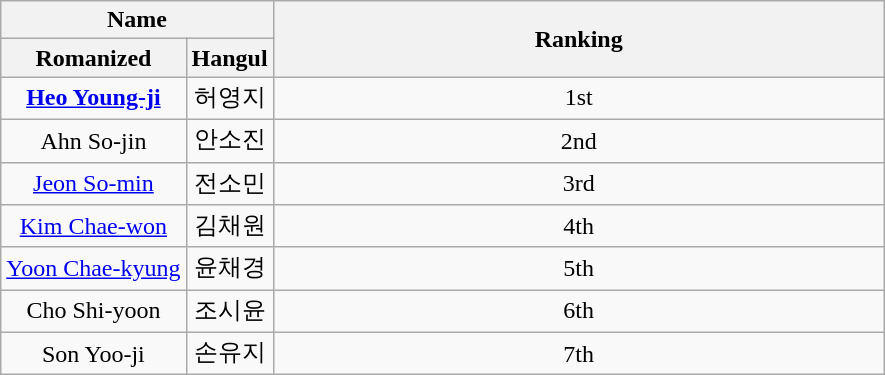<table class="wikitable" style="text-align:center;">
<tr>
<th width="150" colspan=2>Name</th>
<th width="400" rowspan=2>Ranking</th>
</tr>
<tr>
<th><strong>Romanized</strong></th>
<th><strong>Hangul</strong></th>
</tr>
<tr>
<td><strong><a href='#'>Heo Young-ji</a></strong></td>
<td>허영지</td>
<td>1st</td>
</tr>
<tr>
<td>Ahn So-jin</td>
<td>안소진</td>
<td>2nd</td>
</tr>
<tr>
<td><a href='#'>Jeon So-min</a></td>
<td>전소민</td>
<td>3rd</td>
</tr>
<tr>
<td><a href='#'>Kim Chae-won</a></td>
<td>김채원</td>
<td>4th</td>
</tr>
<tr>
<td><a href='#'>Yoon Chae-kyung</a></td>
<td>윤채경</td>
<td>5th</td>
</tr>
<tr>
<td>Cho Shi-yoon</td>
<td>조시윤</td>
<td>6th</td>
</tr>
<tr>
<td>Son Yoo-ji</td>
<td>손유지</td>
<td>7th</td>
</tr>
</table>
